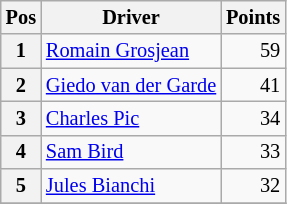<table class="wikitable" style="font-size: 85%;">
<tr>
<th>Pos</th>
<th>Driver</th>
<th>Points</th>
</tr>
<tr>
<th>1</th>
<td> <a href='#'>Romain Grosjean</a></td>
<td align=right>59</td>
</tr>
<tr>
<th>2</th>
<td> <a href='#'>Giedo van der Garde</a></td>
<td align=right>41</td>
</tr>
<tr>
<th>3</th>
<td> <a href='#'>Charles Pic</a></td>
<td align=right>34</td>
</tr>
<tr>
<th>4</th>
<td> <a href='#'>Sam Bird</a></td>
<td align=right>33</td>
</tr>
<tr>
<th>5</th>
<td> <a href='#'>Jules Bianchi</a></td>
<td align=right>32</td>
</tr>
<tr>
</tr>
</table>
